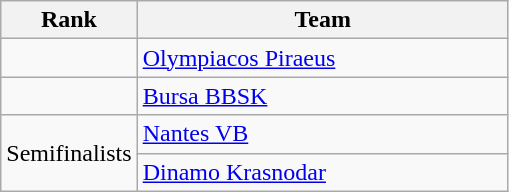<table class="wikitable" style="text-align: center;">
<tr>
<th width=40>Rank</th>
<th width=240>Team</th>
</tr>
<tr align=center>
<td></td>
<td style="text-align:left;"> <a href='#'>Olympiacos Piraeus</a></td>
</tr>
<tr align=center>
<td></td>
<td style="text-align:left;"> <a href='#'>Bursa BBSK</a></td>
</tr>
<tr align=center>
<td rowspan=2>Semifinalists</td>
<td style="text-align:left;"> <a href='#'>Nantes VB</a></td>
</tr>
<tr align=center>
<td style="text-align:left;"> <a href='#'>Dinamo Krasnodar</a></td>
</tr>
</table>
